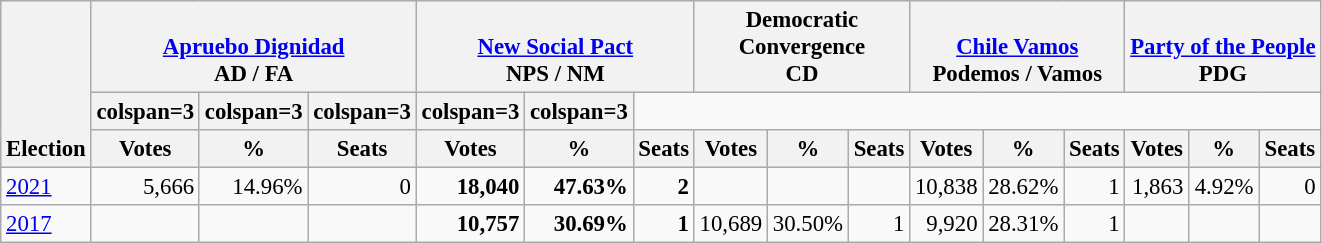<table class="wikitable" border="1" style="font-size:95%; text-align:right;">
<tr>
<th style="text-align:left;" valign=bottom rowspan=3>Election</th>
<th valign=bottom colspan=3><a href='#'>Apruebo Dignidad</a><br>AD / FA</th>
<th valign=bottom colspan=3><a href='#'>New Social Pact</a><br>NPS / NM</th>
<th valign=bottom colspan=3>Democratic<br>Convergence<br>CD</th>
<th valign=bottom colspan=3><a href='#'>Chile Vamos</a><br>Podemos / Vamos</th>
<th valign=bottom colspan=3><a href='#'>Party of the People</a><br>PDG</th>
</tr>
<tr>
<th>colspan=3 </th>
<th>colspan=3 </th>
<th>colspan=3 </th>
<th>colspan=3 </th>
<th>colspan=3 </th>
</tr>
<tr>
<th>Votes</th>
<th>%</th>
<th>Seats</th>
<th>Votes</th>
<th>%</th>
<th>Seats</th>
<th>Votes</th>
<th>%</th>
<th>Seats</th>
<th>Votes</th>
<th>%</th>
<th>Seats</th>
<th>Votes</th>
<th>%</th>
<th>Seats</th>
</tr>
<tr>
<td align=left><a href='#'>2021</a></td>
<td>5,666</td>
<td>14.96%</td>
<td>0</td>
<td><strong>18,040</strong></td>
<td><strong>47.63%</strong></td>
<td><strong>2</strong></td>
<td></td>
<td></td>
<td></td>
<td>10,838</td>
<td>28.62%</td>
<td>1</td>
<td>1,863</td>
<td>4.92%</td>
<td>0</td>
</tr>
<tr>
<td align=left><a href='#'>2017</a></td>
<td></td>
<td></td>
<td></td>
<td><strong>10,757</strong></td>
<td><strong>30.69%</strong></td>
<td><strong>1</strong></td>
<td>10,689</td>
<td>30.50%</td>
<td>1</td>
<td>9,920</td>
<td>28.31%</td>
<td>1</td>
<td></td>
<td></td>
<td></td>
</tr>
</table>
